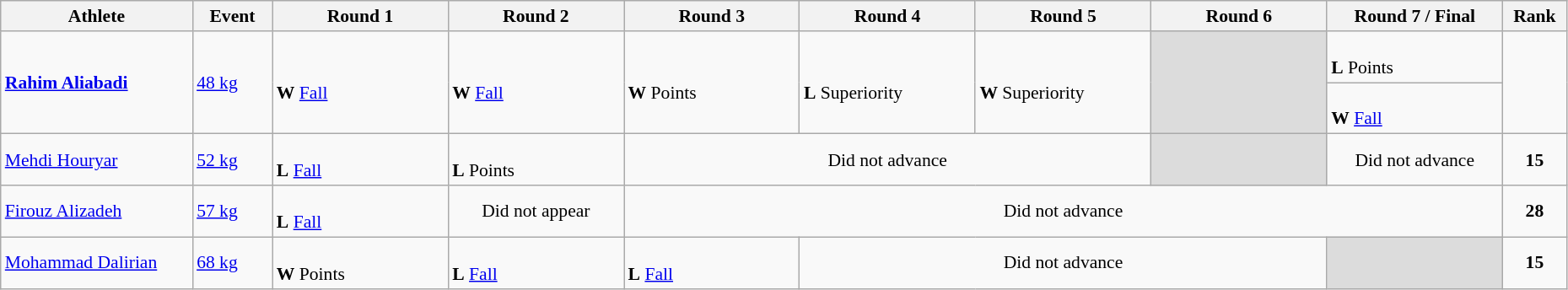<table class="wikitable" width="98%" style="text-align:left; font-size:90%">
<tr>
<th width="12%">Athlete</th>
<th width="5%">Event</th>
<th width="11%">Round 1</th>
<th width="11%">Round 2</th>
<th width="11%">Round 3</th>
<th width="11%">Round 4</th>
<th width="11%">Round 5</th>
<th width="11%">Round 6</th>
<th width="11%">Round 7 / Final</th>
<th width="4%">Rank</th>
</tr>
<tr>
<td rowspan=2><strong><a href='#'>Rahim Aliabadi</a></strong></td>
<td rowspan=2><a href='#'>48 kg</a></td>
<td rowspan=2><br><strong>W</strong> <a href='#'>Fall</a></td>
<td rowspan=2><br><strong>W</strong> <a href='#'>Fall</a></td>
<td rowspan=2><br><strong>W</strong> Points</td>
<td rowspan=2><br><strong>L</strong> Superiority</td>
<td rowspan=2><br><strong>W</strong> Superiority</td>
<td rowspan=2 bgcolor=#DCDCDC></td>
<td><br><strong>L</strong> Points</td>
<td rowspan=2 align=center></td>
</tr>
<tr>
<td><br><strong>W</strong> <a href='#'>Fall</a></td>
</tr>
<tr>
<td><a href='#'>Mehdi Houryar</a></td>
<td><a href='#'>52 kg</a></td>
<td><br><strong>L</strong> <a href='#'>Fall</a></td>
<td><br><strong>L</strong> Points</td>
<td colspan=3 align=center>Did not advance</td>
<td bgcolor=#DCDCDC></td>
<td align=center>Did not advance</td>
<td align=center><strong>15</strong></td>
</tr>
<tr>
<td><a href='#'>Firouz Alizadeh</a></td>
<td><a href='#'>57 kg</a></td>
<td><br><strong>L</strong> <a href='#'>Fall</a></td>
<td align=center>Did not appear</td>
<td colspan=5 align=center>Did not advance</td>
<td align=center><strong>28</strong></td>
</tr>
<tr>
<td><a href='#'>Mohammad Dalirian</a></td>
<td><a href='#'>68 kg</a></td>
<td><br><strong>W</strong> Points</td>
<td><br><strong>L</strong> <a href='#'>Fall</a></td>
<td><br><strong>L</strong> <a href='#'>Fall</a></td>
<td colspan=3 align=center>Did not advance</td>
<td bgcolor=#DCDCDC></td>
<td align=center><strong>15</strong></td>
</tr>
</table>
